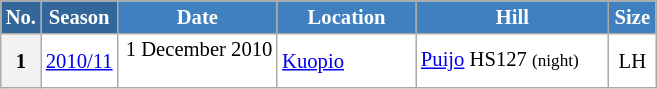<table class="wikitable sortable" style="font-size:86%; line-height:15px; text-align:left; border:grey solid 1px; border-collapse:collapse; background:#ffffff;">
<tr style="background:#efefef;">
<th style="background-color:#369; color:white; width:10px;">No.</th>
<th style="background-color:#369; color:white;  width:30px;">Season</th>
<th style="background-color:#4180be; color:white; width:100px;">Date</th>
<th style="background-color:#4180be; color:white; width:86px;">Location</th>
<th style="background-color:#4180be; color:white; width:122px;">Hill</th>
<th style="background-color:#4180be; color:white; width:25px;">Size</th>
</tr>
<tr>
<th scope=row style="text-align:center;">1</th>
<td align=center><a href='#'>2010/11</a></td>
<td align=right>1 December 2010  </td>
<td> <a href='#'>Kuopio</a></td>
<td><a href='#'>Puijo</a> HS127 <small>(night)</small></td>
<td align=center>LH</td>
</tr>
</table>
